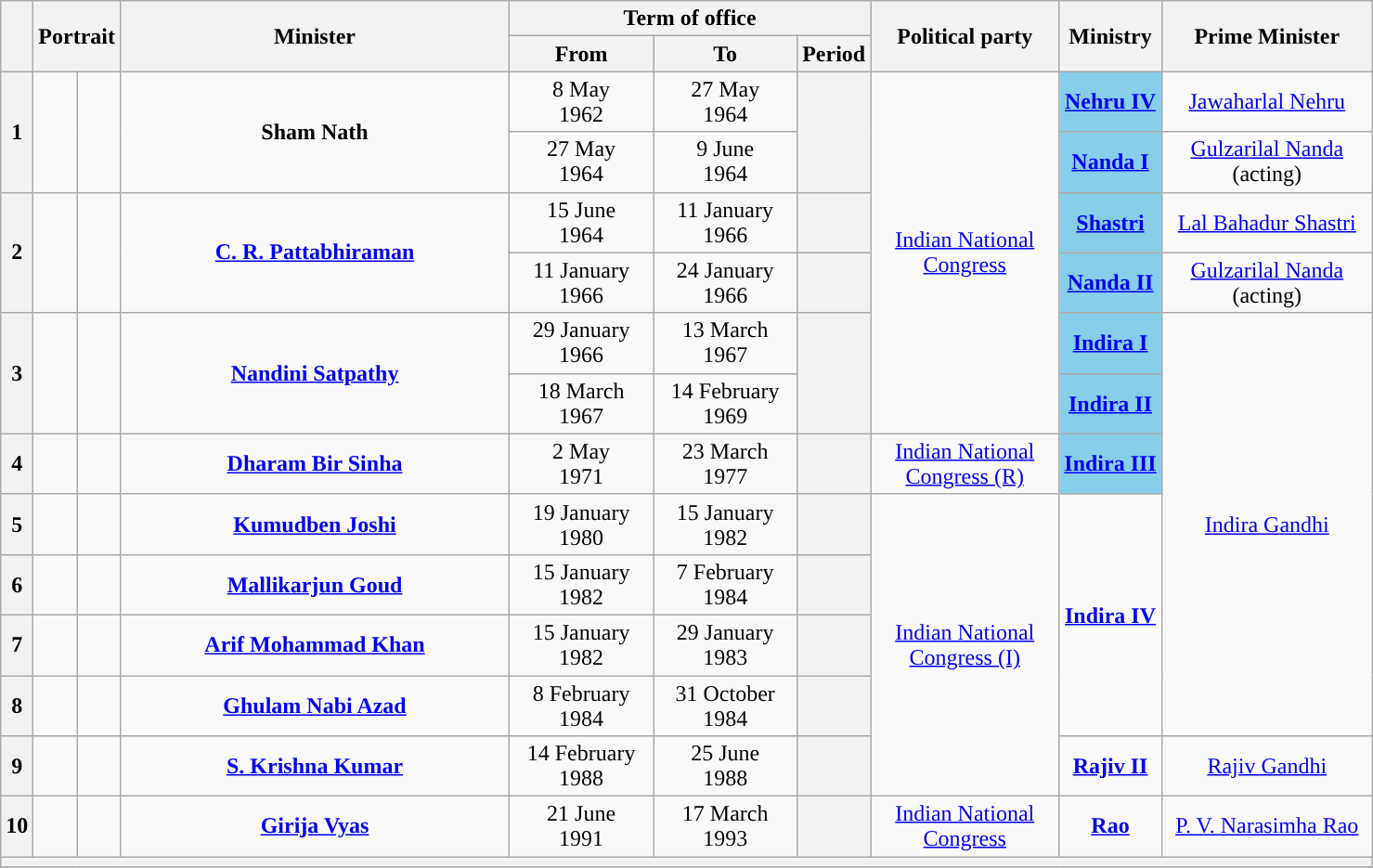<table class="wikitable" style="text-align:center">
<tr>
<th rowspan="2"></th>
<th rowspan="2" colspan="2">Portrait</th>
<th rowspan="2" style="width:17em">Minister<br></th>
<th colspan="3">Term of office</th>
<th rowspan="2" style="width:8em">Political party</th>
<th rowspan="2">Ministry</th>
<th rowspan="2" style="width:9em">Prime Minister</th>
</tr>
<tr>
<th style="width:6em">From</th>
<th style="width:6em">To</th>
<th>Period</th>
</tr>
<tr>
<th rowspan="2">1</th>
<td rowspan="2"></td>
<td rowspan="2"></td>
<td rowspan="2"><strong>Sham Nath</strong><br></td>
<td>8 May<br>1962</td>
<td>27 May<br>1964</td>
<th rowspan="2"></th>
<td rowspan="6"><a href='#'>Indian National Congress</a></td>
<td bgcolor="#87CEEB"><strong><a href='#'>Nehru IV</a></strong></td>
<td><a href='#'>Jawaharlal Nehru</a></td>
</tr>
<tr>
<td>27 May<br>1964</td>
<td>9 June<br>1964</td>
<td bgcolor="#87CEEB"><strong><a href='#'>Nanda I</a></strong></td>
<td><a href='#'>Gulzarilal Nanda</a><br>(acting)</td>
</tr>
<tr>
<th rowspan="2">2</th>
<td rowspan="2"></td>
<td rowspan="2"></td>
<td rowspan="2"><strong><a href='#'>C. R. Pattabhiraman</a></strong><br></td>
<td>15 June<br>1964</td>
<td>11 January<br>1966</td>
<th></th>
<td bgcolor="#87CEEB"><strong><a href='#'>Shastri</a></strong></td>
<td><a href='#'>Lal Bahadur Shastri</a></td>
</tr>
<tr>
<td>11 January<br>1966</td>
<td>24 January<br>1966</td>
<th></th>
<td bgcolor="#87CEEB"><strong><a href='#'>Nanda II</a></strong></td>
<td><a href='#'>Gulzarilal Nanda</a><br>(acting)</td>
</tr>
<tr>
<th rowspan="2">3</th>
<td rowspan="2"></td>
<td rowspan="2"></td>
<td rowspan="2"><strong><a href='#'>Nandini Satpathy</a></strong><br></td>
<td>29 January<br>1966</td>
<td>13 March<br>1967</td>
<th rowspan="2"></th>
<td bgcolor="#87CEEB"><strong><a href='#'>Indira I</a></strong></td>
<td rowspan="7"><a href='#'>Indira Gandhi</a></td>
</tr>
<tr>
<td>18 March<br>1967</td>
<td>14 February<br>1969</td>
<td bgcolor="#87CEEB"><strong><a href='#'>Indira II</a></strong></td>
</tr>
<tr>
<th>4</th>
<td></td>
<td></td>
<td><strong><a href='#'>Dharam Bir Sinha</a></strong><br></td>
<td>2 May<br>1971</td>
<td>23 March<br>1977</td>
<th></th>
<td><a href='#'>Indian National Congress (R)</a></td>
<td bgcolor="#87CEEB"><strong><a href='#'>Indira III</a></strong></td>
</tr>
<tr>
<th>5</th>
<td></td>
<td></td>
<td><strong><a href='#'>Kumudben Joshi</a></strong><br></td>
<td>19 January<br>1980</td>
<td>15 January<br>1982</td>
<th></th>
<td rowspan="5"><a href='#'>Indian National Congress (I)</a></td>
<td rowspan="4"><strong><a href='#'>Indira IV</a></strong></td>
</tr>
<tr>
<th>6</th>
<td></td>
<td></td>
<td><strong><a href='#'>Mallikarjun Goud</a></strong><br></td>
<td>15 January<br>1982</td>
<td>7 February<br>1984</td>
<th></th>
</tr>
<tr>
<th>7</th>
<td></td>
<td></td>
<td><strong><a href='#'>Arif Mohammad Khan</a></strong><br></td>
<td>15 January<br>1982</td>
<td>29 January<br>1983</td>
<th></th>
</tr>
<tr>
<th>8</th>
<td></td>
<td></td>
<td><strong><a href='#'>Ghulam Nabi Azad</a></strong><br></td>
<td>8 February<br>1984</td>
<td>31 October<br>1984</td>
<th></th>
</tr>
<tr>
<th>9</th>
<td></td>
<td></td>
<td><strong><a href='#'>S. Krishna Kumar</a></strong><br></td>
<td>14 February<br>1988</td>
<td>25 June<br>1988</td>
<th></th>
<td><strong><a href='#'>Rajiv II</a></strong></td>
<td><a href='#'>Rajiv Gandhi</a></td>
</tr>
<tr>
<th>10</th>
<td></td>
<td></td>
<td><strong><a href='#'>Girija Vyas</a></strong><br></td>
<td>21 June<br>1991</td>
<td>17 March<br>1993</td>
<th></th>
<td><a href='#'>Indian National Congress</a></td>
<td><a href='#'><strong>Rao</strong></a></td>
<td><a href='#'>P. V. Narasimha Rao</a></td>
</tr>
<tr>
<th colspan="10"></th>
</tr>
<tr>
</tr>
</table>
